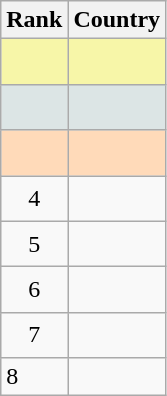<table class="wikitable">
<tr>
<th>Rank</th>
<th>Country</th>
</tr>
<tr bgcolor="#F7F6A8">
<td align="center" style="height:23px"></td>
<td></td>
</tr>
<tr bgcolor="#DCE5E5">
<td align="center" style="height:23px"></td>
<td></td>
</tr>
<tr bgcolor="#FFDAB9">
<td align="center" style="height:23px"></td>
<td></td>
</tr>
<tr>
<td align="center" style="height:23px">4</td>
<td></td>
</tr>
<tr>
<td align="center" style="height:23px">5</td>
<td></td>
</tr>
<tr>
<td align="center" style="height:23px">6</td>
<td></td>
</tr>
<tr>
<td align="center" style="height:23px">7</td>
<td></td>
</tr>
<tr>
<td>8</td>
<td></td>
</tr>
</table>
